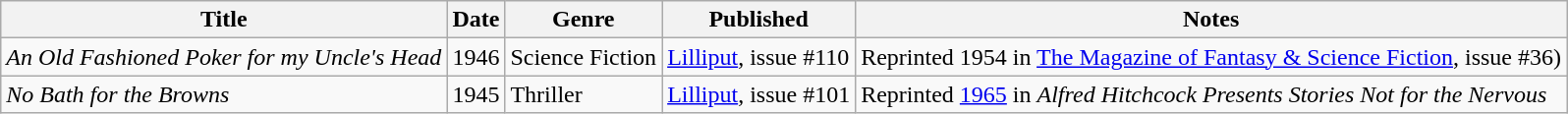<table class="wikitable">
<tr>
<th>Title</th>
<th>Date</th>
<th>Genre</th>
<th>Published</th>
<th>Notes</th>
</tr>
<tr>
<td><em>An Old Fashioned Poker for my Uncle's Head</em></td>
<td>1946</td>
<td>Science Fiction</td>
<td><a href='#'>Lilliput</a>, issue #110</td>
<td>Reprinted 1954 in <a href='#'>The Magazine of Fantasy & Science Fiction</a>, issue #36)</td>
</tr>
<tr>
<td><em>No Bath for the Browns</em></td>
<td>1945</td>
<td>Thriller</td>
<td><a href='#'>Lilliput</a>, issue #101</td>
<td>Reprinted <a href='#'>1965</a> in <em>Alfred Hitchcock Presents Stories Not for the Nervous</em></td>
</tr>
</table>
